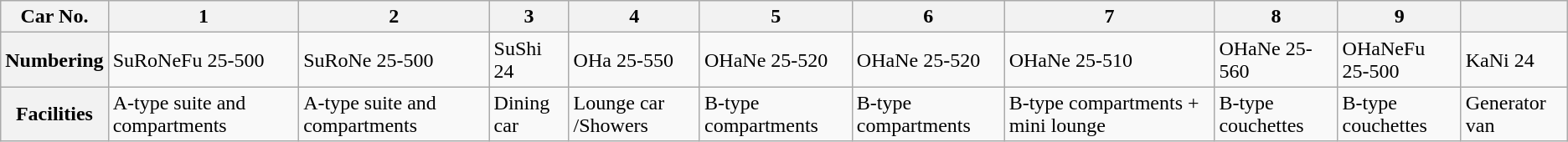<table class="wikitable">
<tr>
<th>Car No.</th>
<th>1</th>
<th>2</th>
<th>3</th>
<th>4</th>
<th>5</th>
<th>6</th>
<th>7</th>
<th>8</th>
<th>9</th>
<th> </th>
</tr>
<tr>
<th>Numbering</th>
<td>SuRoNeFu 25-500</td>
<td>SuRoNe 25-500</td>
<td>SuShi 24</td>
<td>OHa 25-550</td>
<td>OHaNe 25-520</td>
<td>OHaNe 25-520</td>
<td>OHaNe 25-510</td>
<td>OHaNe 25-560</td>
<td>OHaNeFu 25-500</td>
<td>KaNi 24</td>
</tr>
<tr>
<th>Facilities</th>
<td>A-type suite and compartments</td>
<td>A-type suite and compartments</td>
<td>Dining car</td>
<td>Lounge car /Showers</td>
<td>B-type compartments</td>
<td>B-type compartments</td>
<td>B-type compartments + mini lounge</td>
<td>B-type couchettes</td>
<td>B-type couchettes</td>
<td>Generator van</td>
</tr>
</table>
